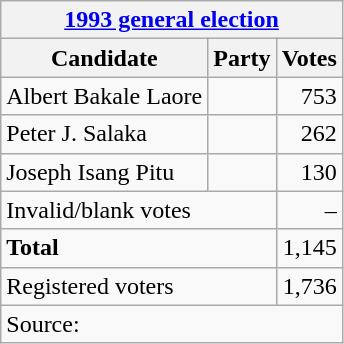<table class="wikitable" style="text-align:left">
<tr>
<th colspan="3"><a href='#'>1993 general election</a></th>
</tr>
<tr>
<th>Candidate</th>
<th>Party</th>
<th>Votes</th>
</tr>
<tr>
<td>Albert Bakale Laore</td>
<td></td>
<td align="right">753</td>
</tr>
<tr>
<td>Peter J. Salaka</td>
<td></td>
<td align="right">262</td>
</tr>
<tr>
<td>Joseph Isang Pitu</td>
<td></td>
<td align="right">130</td>
</tr>
<tr>
<td colspan="2">Invalid/blank votes</td>
<td align="right">–</td>
</tr>
<tr>
<td colspan="2"><strong>Total</strong></td>
<td align="right">1,145</td>
</tr>
<tr>
<td colspan="2">Registered voters</td>
<td align="right">1,736</td>
</tr>
<tr>
<td colspan="3">Source: </td>
</tr>
</table>
